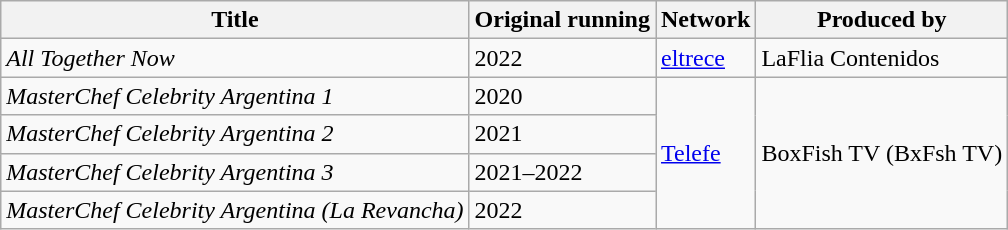<table class="wikitable sortable">
<tr>
<th>Title</th>
<th>Original running</th>
<th>Network</th>
<th>Produced by</th>
</tr>
<tr>
<td><em>All Together Now</em></td>
<td>2022</td>
<td><a href='#'>eltrece</a></td>
<td>LaFlia Contenidos</td>
</tr>
<tr>
<td><em>MasterChef Celebrity Argentina 1</em></td>
<td>2020</td>
<td rowspan="4"><a href='#'>Telefe</a></td>
<td rowspan="4">BoxFish TV (BxFsh TV)</td>
</tr>
<tr>
<td><em>MasterChef Celebrity Argentina 2</em></td>
<td>2021</td>
</tr>
<tr>
<td><em>MasterChef Celebrity Argentina 3</em></td>
<td>2021–2022</td>
</tr>
<tr>
<td><em>MasterChef Celebrity Argentina (La Revancha)</em></td>
<td>2022</td>
</tr>
</table>
